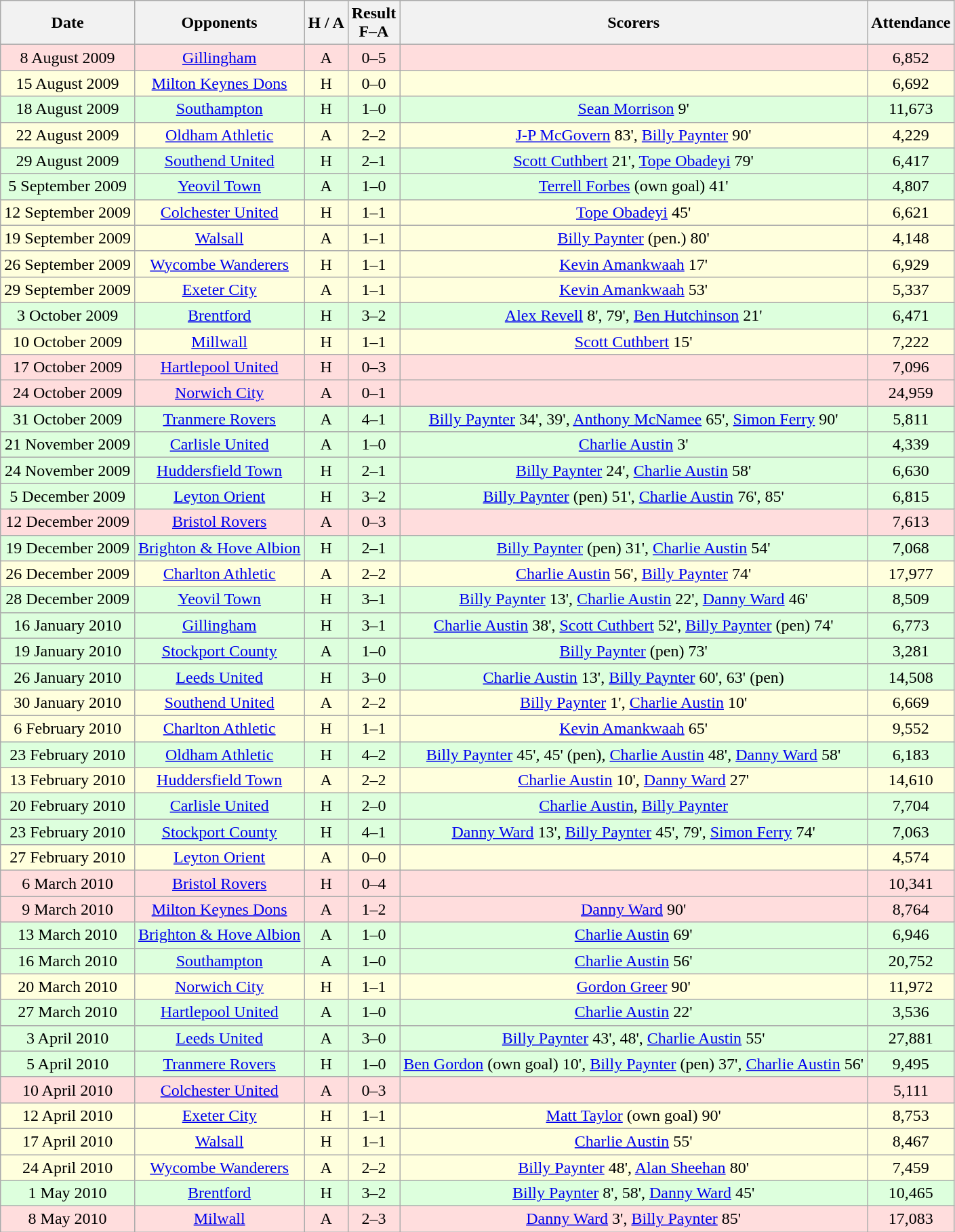<table class="wikitable" style="text-align:center">
<tr>
<th>Date</th>
<th>Opponents</th>
<th>H / A</th>
<th>Result<br>F–A</th>
<th>Scorers</th>
<th>Attendance</th>
</tr>
<tr bgcolor=" #ffdddd">
<td>8 August 2009</td>
<td><a href='#'>Gillingham</a></td>
<td>A</td>
<td>0–5</td>
<td></td>
<td>6,852</td>
</tr>
<tr bgcolor="#ffffdd">
<td>15 August 2009</td>
<td><a href='#'>Milton Keynes Dons</a></td>
<td>H</td>
<td>0–0</td>
<td></td>
<td>6,692</td>
</tr>
<tr bgcolor="#ddffdd">
<td>18 August 2009</td>
<td><a href='#'>Southampton</a></td>
<td>H</td>
<td>1–0</td>
<td><a href='#'>Sean Morrison</a> 9'</td>
<td>11,673</td>
</tr>
<tr bgcolor="#ffffdd">
<td>22 August 2009</td>
<td><a href='#'>Oldham Athletic</a></td>
<td>A</td>
<td>2–2</td>
<td><a href='#'>J-P McGovern</a> 83', <a href='#'>Billy Paynter</a> 90'</td>
<td>4,229</td>
</tr>
<tr bgcolor="#ddffdd">
<td>29 August 2009</td>
<td><a href='#'>Southend United</a></td>
<td>H</td>
<td>2–1</td>
<td><a href='#'>Scott Cuthbert</a> 21', <a href='#'>Tope Obadeyi</a> 79'</td>
<td>6,417</td>
</tr>
<tr bgcolor="#ddffdd">
<td>5 September 2009</td>
<td><a href='#'>Yeovil Town</a></td>
<td>A</td>
<td>1–0</td>
<td><a href='#'>Terrell Forbes</a> (own goal) 41'</td>
<td>4,807</td>
</tr>
<tr bgcolor="#ffffdd">
<td>12 September 2009</td>
<td><a href='#'>Colchester United</a></td>
<td>H</td>
<td>1–1</td>
<td><a href='#'>Tope Obadeyi</a> 45'</td>
<td>6,621</td>
</tr>
<tr bgcolor="#ffffdd">
<td>19 September 2009</td>
<td><a href='#'>Walsall</a></td>
<td>A</td>
<td>1–1</td>
<td><a href='#'>Billy Paynter</a> (pen.) 80'</td>
<td>4,148</td>
</tr>
<tr bgcolor="#ffffdd">
<td>26 September 2009</td>
<td><a href='#'>Wycombe Wanderers</a></td>
<td>H</td>
<td>1–1</td>
<td><a href='#'>Kevin Amankwaah</a> 17'</td>
<td>6,929</td>
</tr>
<tr bgcolor="#ffffdd">
<td>29 September 2009</td>
<td><a href='#'>Exeter City</a></td>
<td>A</td>
<td>1–1</td>
<td><a href='#'>Kevin Amankwaah</a> 53'</td>
<td>5,337</td>
</tr>
<tr bgcolor="#ddffdd">
<td>3 October 2009</td>
<td><a href='#'>Brentford</a></td>
<td>H</td>
<td>3–2</td>
<td><a href='#'>Alex Revell</a> 8', 79', <a href='#'>Ben Hutchinson</a> 21'</td>
<td>6,471</td>
</tr>
<tr bgcolor="#ffffdd">
<td>10 October 2009</td>
<td><a href='#'>Millwall</a></td>
<td>H</td>
<td>1–1</td>
<td><a href='#'>Scott Cuthbert</a> 15'</td>
<td>7,222</td>
</tr>
<tr bgcolor="#ffdddd">
<td>17 October 2009</td>
<td><a href='#'>Hartlepool United</a></td>
<td>H</td>
<td>0–3</td>
<td></td>
<td>7,096</td>
</tr>
<tr bgcolor="#ffdddd">
<td>24 October 2009</td>
<td><a href='#'>Norwich City</a></td>
<td>A</td>
<td>0–1</td>
<td></td>
<td>24,959</td>
</tr>
<tr bgcolor="#ddffdd">
<td>31 October 2009</td>
<td><a href='#'>Tranmere Rovers</a></td>
<td>A</td>
<td>4–1</td>
<td><a href='#'>Billy Paynter</a> 34', 39', <a href='#'>Anthony McNamee</a> 65', <a href='#'>Simon Ferry</a> 90'</td>
<td>5,811</td>
</tr>
<tr bgcolor="#ddffdd">
<td>21 November 2009</td>
<td><a href='#'>Carlisle United</a></td>
<td>A</td>
<td>1–0</td>
<td><a href='#'>Charlie Austin</a> 3'</td>
<td>4,339</td>
</tr>
<tr bgcolor="#ddffdd">
<td>24 November 2009</td>
<td><a href='#'>Huddersfield Town</a></td>
<td>H</td>
<td>2–1</td>
<td><a href='#'>Billy Paynter</a> 24', <a href='#'>Charlie Austin</a> 58'</td>
<td>6,630</td>
</tr>
<tr bgcolor="#ddffdd">
<td>5 December 2009</td>
<td><a href='#'>Leyton Orient</a></td>
<td>H</td>
<td>3–2</td>
<td><a href='#'>Billy Paynter</a> (pen) 51', <a href='#'>Charlie Austin</a> 76', 85'</td>
<td>6,815</td>
</tr>
<tr bgcolor="#ffdddd">
<td>12 December 2009</td>
<td><a href='#'>Bristol Rovers</a></td>
<td>A</td>
<td>0–3</td>
<td></td>
<td>7,613</td>
</tr>
<tr bgcolor="#ddffdd">
<td>19 December 2009</td>
<td><a href='#'>Brighton & Hove Albion</a></td>
<td>H</td>
<td>2–1</td>
<td><a href='#'>Billy Paynter</a> (pen) 31', <a href='#'>Charlie Austin</a> 54'</td>
<td>7,068</td>
</tr>
<tr bgcolor="#ffffdd">
<td>26 December 2009</td>
<td><a href='#'>Charlton Athletic</a></td>
<td>A</td>
<td>2–2</td>
<td><a href='#'>Charlie Austin</a> 56', <a href='#'>Billy Paynter</a> 74'</td>
<td>17,977</td>
</tr>
<tr bgcolor="#ddffdd">
<td>28 December 2009</td>
<td><a href='#'>Yeovil Town</a></td>
<td>H</td>
<td>3–1</td>
<td><a href='#'>Billy Paynter</a> 13', <a href='#'>Charlie Austin</a> 22', <a href='#'>Danny Ward</a> 46'</td>
<td>8,509</td>
</tr>
<tr bgcolor="#ddffdd">
<td>16 January 2010</td>
<td><a href='#'>Gillingham</a></td>
<td>H</td>
<td>3–1</td>
<td><a href='#'>Charlie Austin</a> 38', <a href='#'>Scott Cuthbert</a> 52', <a href='#'>Billy Paynter</a> (pen) 74'</td>
<td>6,773</td>
</tr>
<tr bgcolor="#ddffdd">
<td>19 January 2010</td>
<td><a href='#'>Stockport County</a></td>
<td>A</td>
<td>1–0</td>
<td><a href='#'>Billy Paynter</a> (pen) 73'</td>
<td>3,281</td>
</tr>
<tr bgcolor="#ddffdd">
<td>26 January 2010</td>
<td><a href='#'>Leeds United</a></td>
<td>H</td>
<td>3–0</td>
<td><a href='#'>Charlie Austin</a> 13', <a href='#'>Billy Paynter</a> 60', 63' (pen)</td>
<td>14,508</td>
</tr>
<tr bgcolor="#ffffdd">
<td>30 January 2010</td>
<td><a href='#'>Southend United</a></td>
<td>A</td>
<td>2–2</td>
<td><a href='#'>Billy Paynter</a> 1', <a href='#'>Charlie Austin</a> 10'</td>
<td>6,669</td>
</tr>
<tr bgcolor="#ffffdd">
<td>6 February 2010</td>
<td><a href='#'>Charlton Athletic</a></td>
<td>H</td>
<td>1–1</td>
<td><a href='#'>Kevin Amankwaah</a> 65'</td>
<td>9,552</td>
</tr>
<tr bgcolor="#ddffdd">
<td>23 February 2010</td>
<td><a href='#'>Oldham Athletic</a></td>
<td>H</td>
<td>4–2</td>
<td><a href='#'>Billy Paynter</a> 45', 45' (pen), <a href='#'>Charlie Austin</a> 48', <a href='#'>Danny Ward</a> 58'</td>
<td>6,183</td>
</tr>
<tr bgcolor="#ffffdd">
<td>13 February 2010</td>
<td><a href='#'>Huddersfield Town</a></td>
<td>A</td>
<td>2–2</td>
<td><a href='#'>Charlie Austin</a> 10', <a href='#'>Danny Ward</a> 27'</td>
<td>14,610</td>
</tr>
<tr bgcolor="#ddffdd">
<td>20 February 2010</td>
<td><a href='#'>Carlisle United</a></td>
<td>H</td>
<td>2–0</td>
<td><a href='#'>Charlie Austin</a>, <a href='#'>Billy Paynter</a></td>
<td>7,704</td>
</tr>
<tr bgcolor="#ddffdd">
<td>23 February 2010</td>
<td><a href='#'>Stockport County</a></td>
<td>H</td>
<td>4–1</td>
<td><a href='#'>Danny Ward</a> 13', <a href='#'>Billy Paynter</a> 45', 79', <a href='#'>Simon Ferry</a> 74'</td>
<td>7,063</td>
</tr>
<tr bgcolor="#ffffdd">
<td>27 February 2010</td>
<td><a href='#'>Leyton Orient</a></td>
<td>A</td>
<td>0–0</td>
<td></td>
<td>4,574</td>
</tr>
<tr bgcolor="#ffdddd">
<td>6 March 2010</td>
<td><a href='#'>Bristol Rovers</a></td>
<td>H</td>
<td>0–4</td>
<td></td>
<td>10,341</td>
</tr>
<tr bgcolor="#ffdddd">
<td>9 March 2010</td>
<td><a href='#'>Milton Keynes Dons</a></td>
<td>A</td>
<td>1–2</td>
<td><a href='#'>Danny Ward</a> 90'</td>
<td>8,764</td>
</tr>
<tr bgcolor="#ddffdd">
<td>13 March 2010</td>
<td><a href='#'>Brighton & Hove Albion</a></td>
<td>A</td>
<td>1–0</td>
<td><a href='#'>Charlie Austin</a> 69'</td>
<td>6,946</td>
</tr>
<tr bgcolor="#ddffdd">
<td>16 March 2010</td>
<td><a href='#'>Southampton</a></td>
<td>A</td>
<td>1–0</td>
<td><a href='#'>Charlie Austin</a> 56'</td>
<td>20,752</td>
</tr>
<tr bgcolor="#ffffdd">
<td>20 March 2010</td>
<td><a href='#'>Norwich City</a></td>
<td>H</td>
<td>1–1</td>
<td><a href='#'>Gordon Greer</a> 90'</td>
<td>11,972</td>
</tr>
<tr bgcolor="#ddffdd">
<td>27 March 2010</td>
<td><a href='#'>Hartlepool United</a></td>
<td>A</td>
<td>1–0</td>
<td><a href='#'>Charlie Austin</a> 22'</td>
<td>3,536</td>
</tr>
<tr bgcolor="#ddffdd">
<td>3 April 2010</td>
<td><a href='#'>Leeds United</a></td>
<td>A</td>
<td>3–0</td>
<td><a href='#'>Billy Paynter</a> 43', 48', <a href='#'>Charlie Austin</a> 55'</td>
<td>27,881</td>
</tr>
<tr bgcolor="#ddffdd">
<td>5 April 2010</td>
<td><a href='#'>Tranmere Rovers</a></td>
<td>H</td>
<td>1–0</td>
<td><a href='#'>Ben Gordon</a> (own goal) 10', <a href='#'>Billy Paynter</a> (pen) 37', <a href='#'>Charlie Austin</a> 56'</td>
<td>9,495</td>
</tr>
<tr bgcolor="#ffdddd">
<td>10 April 2010</td>
<td><a href='#'>Colchester United</a></td>
<td>A</td>
<td>0–3</td>
<td></td>
<td>5,111</td>
</tr>
<tr bgcolor="#ffffdd">
<td>12 April 2010</td>
<td><a href='#'>Exeter City</a></td>
<td>H</td>
<td>1–1</td>
<td><a href='#'>Matt Taylor</a> (own goal) 90'</td>
<td>8,753</td>
</tr>
<tr bgcolor="#ffffdd">
<td>17 April 2010</td>
<td><a href='#'>Walsall</a></td>
<td>H</td>
<td>1–1</td>
<td><a href='#'>Charlie Austin</a> 55'</td>
<td>8,467</td>
</tr>
<tr bgcolor="#ffffdd">
<td>24 April 2010</td>
<td><a href='#'>Wycombe Wanderers</a></td>
<td>A</td>
<td>2–2</td>
<td><a href='#'>Billy Paynter</a> 48', <a href='#'>Alan Sheehan</a> 80'</td>
<td>7,459</td>
</tr>
<tr bgcolor="#ddffdd">
<td>1 May 2010</td>
<td><a href='#'>Brentford</a></td>
<td>H</td>
<td>3–2</td>
<td><a href='#'>Billy Paynter</a> 8', 58', <a href='#'>Danny Ward</a> 45'</td>
<td>10,465</td>
</tr>
<tr bgcolor=#ffdddd>
<td>8 May 2010</td>
<td><a href='#'>Milwall</a></td>
<td>A</td>
<td>2–3</td>
<td><a href='#'>Danny Ward</a> 3', <a href='#'>Billy Paynter</a> 85'</td>
<td>17,083</td>
</tr>
</table>
